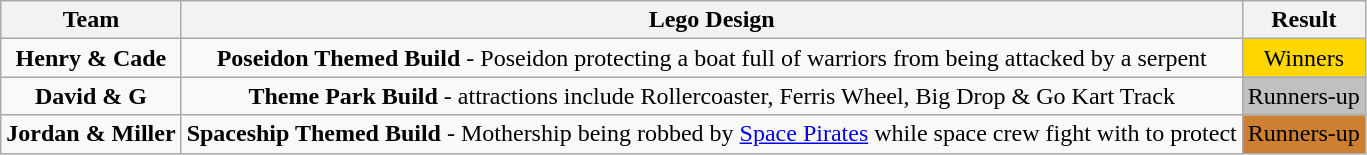<table class="wikitable" style="text-align:center">
<tr valign="top">
<th>Team</th>
<th>Lego Design</th>
<th>Result</th>
</tr>
<tr>
<td><strong>Henry & Cade</strong></td>
<td><strong>Poseidon Themed Build</strong> - Poseidon protecting a boat full of warriors from being attacked by a serpent</td>
<td style="background:gold">Winners</td>
</tr>
<tr>
<td><strong>David & G</strong></td>
<td><strong>Theme Park Build</strong> - attractions include Rollercoaster, Ferris Wheel, Big Drop & Go Kart Track</td>
<td style="background:silver">Runners-up</td>
</tr>
<tr>
<td><strong>Jordan & Miller</strong></td>
<td><strong>Spaceship Themed Build</strong> - Mothership being robbed by <a href='#'>Space Pirates</a> while space crew fight with to protect</td>
<td style="background: #CD7F32">Runners-up</td>
</tr>
</table>
